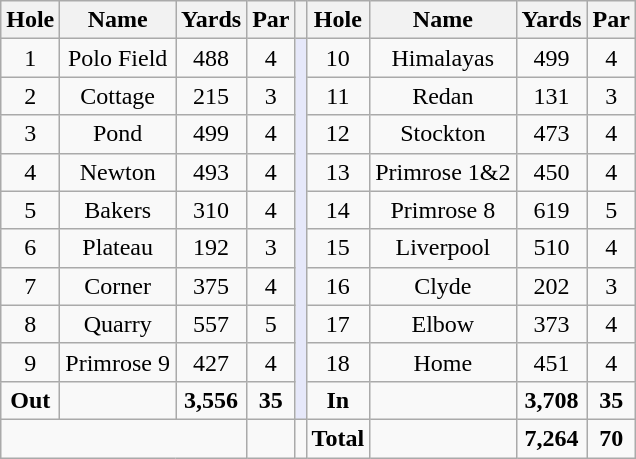<table class="wikitable" style="text-align:center; font-size:100%;">
<tr>
<th>Hole</th>
<th>Name</th>
<th>Yards</th>
<th>Par</th>
<th></th>
<th>Hole</th>
<th>Name</th>
<th>Yards</th>
<th>Par</th>
</tr>
<tr>
<td>1</td>
<td>Polo Field</td>
<td>488</td>
<td>4</td>
<td rowspan=10 style="background:#E6E8FA;"></td>
<td>10</td>
<td>Himalayas</td>
<td>499</td>
<td>4</td>
</tr>
<tr>
<td>2</td>
<td>Cottage</td>
<td>215</td>
<td>3</td>
<td>11</td>
<td>Redan</td>
<td>131</td>
<td>3</td>
</tr>
<tr>
<td>3</td>
<td>Pond</td>
<td>499</td>
<td>4</td>
<td>12</td>
<td>Stockton</td>
<td>473</td>
<td>4</td>
</tr>
<tr>
<td>4</td>
<td>Newton</td>
<td>493</td>
<td>4</td>
<td>13</td>
<td>Primrose 1&2</td>
<td>450</td>
<td>4</td>
</tr>
<tr>
<td>5</td>
<td>Bakers</td>
<td>310</td>
<td>4</td>
<td>14</td>
<td>Primrose 8</td>
<td>619</td>
<td>5</td>
</tr>
<tr>
<td>6</td>
<td>Plateau</td>
<td>192</td>
<td>3</td>
<td>15</td>
<td>Liverpool</td>
<td>510</td>
<td>4</td>
</tr>
<tr>
<td>7</td>
<td>Corner</td>
<td>375</td>
<td>4</td>
<td>16</td>
<td>Clyde</td>
<td>202</td>
<td>3</td>
</tr>
<tr>
<td>8</td>
<td>Quarry</td>
<td>557</td>
<td>5</td>
<td>17</td>
<td>Elbow</td>
<td>373</td>
<td>4</td>
</tr>
<tr>
<td>9</td>
<td>Primrose 9</td>
<td>427</td>
<td>4</td>
<td>18</td>
<td>Home</td>
<td>451</td>
<td>4</td>
</tr>
<tr>
<td><strong>Out</strong></td>
<td></td>
<td><strong>3,556</strong></td>
<td><strong>35</strong></td>
<td><strong>In</strong></td>
<td></td>
<td><strong>3,708</strong></td>
<td><strong>35</strong></td>
</tr>
<tr>
<td colspan=3 align=left></td>
<td></td>
<td></td>
<td><strong>Total</strong></td>
<td></td>
<td><strong>7,264</strong></td>
<td><strong>70</strong></td>
</tr>
</table>
